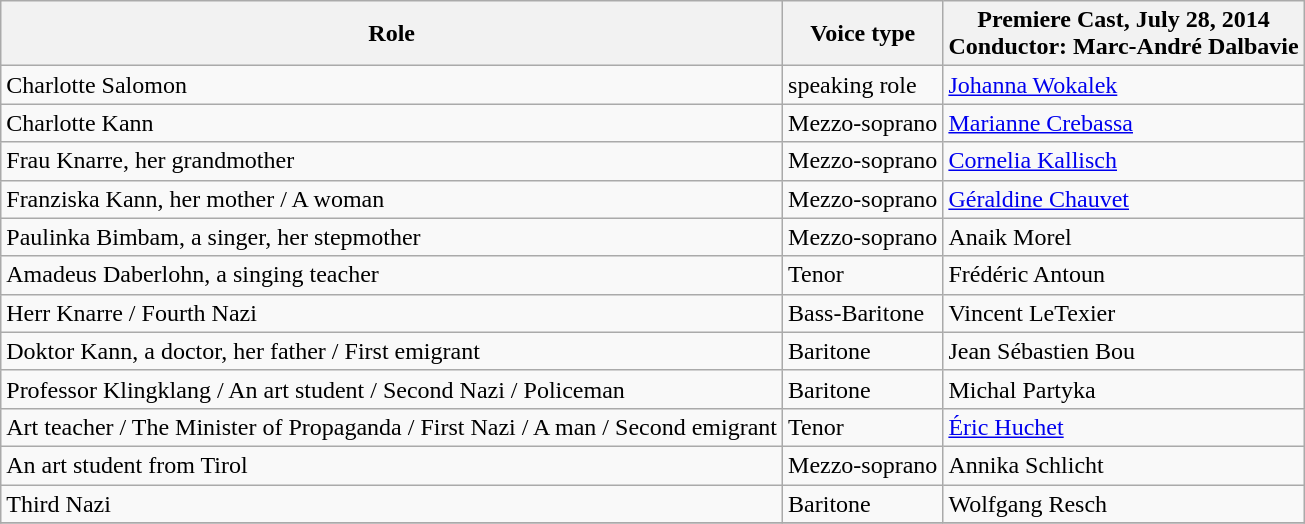<table class="wikitable">
<tr>
<th>Role</th>
<th>Voice type</th>
<th>Premiere Cast, July 28, 2014<br>Conductor: Marc-André Dalbavie</th>
</tr>
<tr>
<td>Charlotte Salomon</td>
<td>speaking role</td>
<td><a href='#'>Johanna Wokalek</a></td>
</tr>
<tr>
<td>Charlotte Kann</td>
<td>Mezzo-soprano</td>
<td><a href='#'>Marianne Crebassa</a></td>
</tr>
<tr>
<td>Frau Knarre, her grandmother</td>
<td>Mezzo-soprano</td>
<td><a href='#'>Cornelia Kallisch</a></td>
</tr>
<tr>
<td>Franziska Kann, her mother / A woman</td>
<td>Mezzo-soprano</td>
<td><a href='#'>Géraldine Chauvet</a></td>
</tr>
<tr>
<td>Paulinka Bimbam, a singer, her stepmother</td>
<td>Mezzo-soprano</td>
<td>Anaik Morel</td>
</tr>
<tr>
<td>Amadeus Daberlohn, a singing teacher</td>
<td>Tenor</td>
<td>Frédéric Antoun</td>
</tr>
<tr>
<td>Herr Knarre / Fourth Nazi</td>
<td>Bass-Baritone</td>
<td>Vincent LeTexier</td>
</tr>
<tr>
<td>Doktor Kann, a doctor, her father / First emigrant</td>
<td>Baritone</td>
<td>Jean Sébastien Bou</td>
</tr>
<tr>
<td>Professor Klingklang / An art student / Second Nazi / Policeman</td>
<td>Baritone</td>
<td>Michal Partyka</td>
</tr>
<tr>
<td>Art teacher / The Minister of Propaganda  / First Nazi / A man / Second emigrant</td>
<td>Tenor</td>
<td><a href='#'>Éric Huchet</a></td>
</tr>
<tr>
<td>An art student from Tirol</td>
<td>Mezzo-soprano</td>
<td>Annika Schlicht</td>
</tr>
<tr>
<td>Third Nazi</td>
<td>Baritone</td>
<td>Wolfgang Resch</td>
</tr>
<tr>
</tr>
</table>
